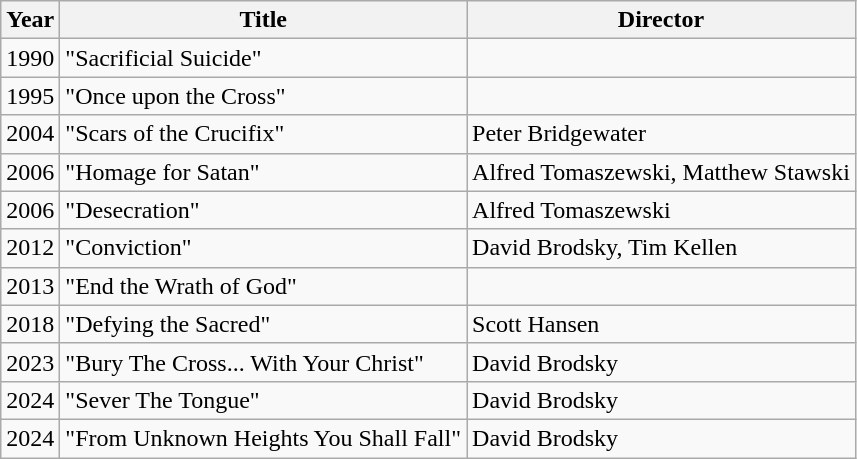<table class="wikitable">
<tr>
<th>Year</th>
<th>Title</th>
<th>Director</th>
</tr>
<tr>
<td>1990</td>
<td>"Sacrificial Suicide"</td>
<td></td>
</tr>
<tr>
<td>1995</td>
<td>"Once upon the Cross"</td>
<td></td>
</tr>
<tr>
<td>2004</td>
<td>"Scars of the Crucifix"</td>
<td>Peter Bridgewater</td>
</tr>
<tr>
<td>2006</td>
<td>"Homage for Satan"</td>
<td>Alfred Tomaszewski, Matthew Stawski</td>
</tr>
<tr>
<td>2006</td>
<td>"Desecration"</td>
<td>Alfred Tomaszewski</td>
</tr>
<tr>
<td>2012</td>
<td>"Conviction"</td>
<td>David Brodsky, Tim Kellen</td>
</tr>
<tr>
<td>2013</td>
<td>"End the Wrath of God"</td>
<td></td>
</tr>
<tr>
<td>2018</td>
<td>"Defying the Sacred"</td>
<td>Scott Hansen</td>
</tr>
<tr>
<td>2023</td>
<td>"Bury The Cross... With Your Christ"</td>
<td>David Brodsky </td>
</tr>
<tr>
<td>2024</td>
<td>"Sever The Tongue"</td>
<td>David Brodsky </td>
</tr>
<tr>
<td>2024</td>
<td>"From Unknown Heights You Shall Fall"</td>
<td>David Brodsky </td>
</tr>
</table>
